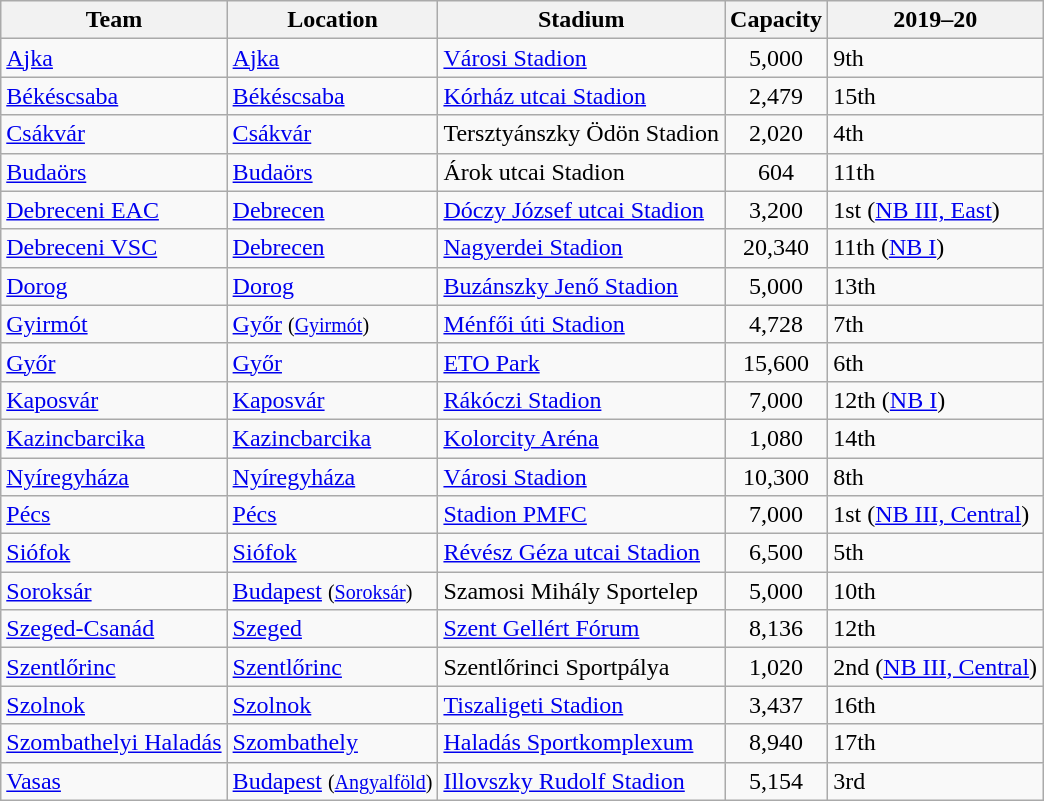<table class="wikitable sortable">
<tr>
<th>Team</th>
<th>Location</th>
<th>Stadium</th>
<th>Capacity</th>
<th data-sort-type="number">2019–20</th>
</tr>
<tr>
<td><a href='#'>Ajka</a></td>
<td><a href='#'>Ajka</a></td>
<td><a href='#'>Városi Stadion</a></td>
<td align="center">5,000</td>
<td>9th</td>
</tr>
<tr>
<td><a href='#'>Békéscsaba</a></td>
<td><a href='#'>Békéscsaba</a></td>
<td><a href='#'>Kórház utcai Stadion</a></td>
<td align="center">2,479</td>
<td>15th</td>
</tr>
<tr>
<td><a href='#'>Csákvár</a></td>
<td><a href='#'>Csákvár</a></td>
<td>Tersztyánszky Ödön Stadion</td>
<td align="center">2,020</td>
<td>4th</td>
</tr>
<tr>
<td><a href='#'>Budaörs</a></td>
<td><a href='#'>Budaörs</a></td>
<td>Árok utcai Stadion</td>
<td align="center">604</td>
<td>11th</td>
</tr>
<tr>
<td><a href='#'>Debreceni EAC</a></td>
<td><a href='#'>Debrecen</a></td>
<td><a href='#'>Dóczy József utcai Stadion</a></td>
<td align="center">3,200</td>
<td>1st (<a href='#'>NB III, East</a>)</td>
</tr>
<tr>
<td><a href='#'>Debreceni VSC</a></td>
<td><a href='#'>Debrecen</a></td>
<td><a href='#'>Nagyerdei Stadion</a></td>
<td align="center">20,340</td>
<td>11th (<a href='#'>NB I</a>)</td>
</tr>
<tr>
<td><a href='#'>Dorog</a></td>
<td><a href='#'>Dorog</a></td>
<td><a href='#'>Buzánszky Jenő Stadion</a></td>
<td align="center">5,000</td>
<td>13th</td>
</tr>
<tr>
<td><a href='#'>Gyirmót</a></td>
<td><a href='#'>Győr</a> <small>(<a href='#'>Gyirmót</a>)</small></td>
<td><a href='#'>Ménfői úti Stadion</a></td>
<td align="center">4,728</td>
<td>7th</td>
</tr>
<tr>
<td><a href='#'>Győr</a></td>
<td><a href='#'>Győr</a></td>
<td><a href='#'>ETO Park</a></td>
<td align="center">15,600</td>
<td>6th</td>
</tr>
<tr>
<td><a href='#'>Kaposvár</a></td>
<td><a href='#'>Kaposvár</a></td>
<td><a href='#'>Rákóczi Stadion</a></td>
<td align="center">7,000</td>
<td>12th (<a href='#'>NB I</a>)</td>
</tr>
<tr>
<td><a href='#'>Kazincbarcika</a></td>
<td><a href='#'>Kazincbarcika</a></td>
<td><a href='#'>Kolorcity Aréna</a></td>
<td align="center">1,080</td>
<td>14th</td>
</tr>
<tr>
<td><a href='#'>Nyíregyháza</a></td>
<td><a href='#'>Nyíregyháza</a></td>
<td><a href='#'>Városi Stadion</a></td>
<td align="center">10,300</td>
<td>8th</td>
</tr>
<tr>
<td><a href='#'>Pécs</a></td>
<td><a href='#'>Pécs</a></td>
<td><a href='#'>Stadion PMFC</a></td>
<td align="center">7,000</td>
<td>1st (<a href='#'>NB III, Central</a>)</td>
</tr>
<tr>
<td><a href='#'>Siófok</a></td>
<td><a href='#'>Siófok</a></td>
<td><a href='#'>Révész Géza utcai Stadion</a></td>
<td align="center">6,500</td>
<td>5th</td>
</tr>
<tr>
<td><a href='#'>Soroksár</a></td>
<td><a href='#'>Budapest</a> <small>(<a href='#'>Soroksár</a>)</small></td>
<td>Szamosi Mihály Sportelep</td>
<td align="center">5,000</td>
<td>10th</td>
</tr>
<tr>
<td><a href='#'>Szeged-Csanád</a></td>
<td><a href='#'>Szeged</a></td>
<td><a href='#'>Szent Gellért Fórum</a></td>
<td align="center">8,136</td>
<td>12th</td>
</tr>
<tr>
<td><a href='#'>Szentlőrinc</a></td>
<td><a href='#'>Szentlőrinc</a></td>
<td>Szentlőrinci Sportpálya</td>
<td align="center">1,020</td>
<td>2nd (<a href='#'>NB III, Central</a>)</td>
</tr>
<tr>
<td><a href='#'>Szolnok</a></td>
<td><a href='#'>Szolnok</a></td>
<td><a href='#'>Tiszaligeti Stadion</a></td>
<td align="center">3,437</td>
<td>16th</td>
</tr>
<tr>
<td><a href='#'>Szombathelyi Haladás</a></td>
<td><a href='#'>Szombathely</a></td>
<td><a href='#'>Haladás Sportkomplexum</a></td>
<td align="center">8,940</td>
<td>17th</td>
</tr>
<tr>
<td><a href='#'>Vasas</a></td>
<td><a href='#'>Budapest</a> <small>(<a href='#'>Angyalföld</a>)</small></td>
<td><a href='#'>Illovszky Rudolf Stadion</a></td>
<td align="center">5,154</td>
<td>3rd</td>
</tr>
</table>
